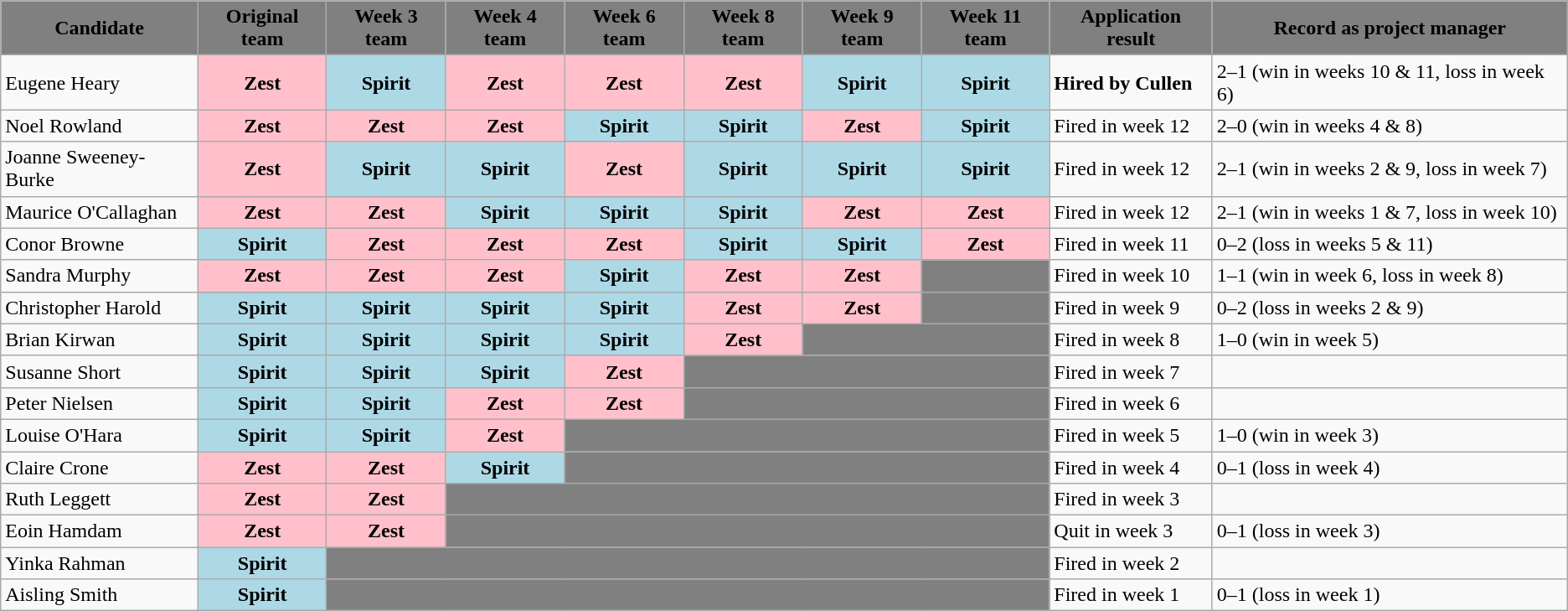<table class="wikitable">
<tr>
<th style="background:gray;"><span>Candidate</span></th>
<th style="background:gray;"><span>Original team</span></th>
<th style="background:gray;"><span>Week 3 team</span></th>
<th style="background:gray;"><span>Week 4 team</span></th>
<th style="background:gray;"><span>Week 6 team</span></th>
<th style="background:gray;"><span>Week 8 team</span></th>
<th style="background:gray;"><span>Week 9 team</span></th>
<th style="background:gray;"><span>Week 11 team</span></th>
<th style="background:gray;"><span>Application result</span></th>
<th style="background:gray;"><span>Record as project manager</span></th>
</tr>
<tr>
<td>Eugene Heary</td>
<td style="background:pink; text-align:center;"><strong>Zest</strong></td>
<td style="background:lightblue; text-align:center;"><strong>Spirit</strong></td>
<td style="background:pink; text-align:center;"><strong>Zest</strong></td>
<td style="background:pink; text-align:center;"><strong>Zest</strong></td>
<td style="background:pink; text-align:center;"><strong>Zest</strong></td>
<td style="background:lightblue; text-align:center;"><strong>Spirit</strong></td>
<td style="background:lightblue; text-align:center;"><strong>Spirit</strong></td>
<td><strong>Hired by Cullen</strong></td>
<td>2–1 (win in weeks 10 & 11, loss in week 6)</td>
</tr>
<tr>
<td>Noel Rowland</td>
<td style="background:pink; text-align:center;"><strong>Zest</strong></td>
<td style="background:pink; text-align:center;"><strong>Zest</strong></td>
<td style="background:pink; text-align:center;"><strong>Zest</strong></td>
<td style="background:lightblue; text-align:center;"><strong>Spirit</strong></td>
<td style="background:lightblue; text-align:center;"><strong>Spirit</strong></td>
<td style="background:pink; text-align:center;"><strong>Zest</strong></td>
<td style="background:lightblue; text-align:center;"><strong>Spirit</strong></td>
<td>Fired in week 12</td>
<td>2–0 (win in weeks 4 & 8)</td>
</tr>
<tr>
<td>Joanne Sweeney-Burke</td>
<td style="background:pink; text-align:center;"><strong>Zest</strong></td>
<td style="background:lightblue; text-align:center;"><strong>Spirit</strong></td>
<td style="background:lightblue; text-align:center;"><strong>Spirit</strong></td>
<td style="background:pink; text-align:center;"><strong>Zest</strong></td>
<td style="background:lightblue; text-align:center;"><strong>Spirit</strong></td>
<td style="background:lightblue; text-align:center;"><strong>Spirit</strong></td>
<td style="background:lightblue; text-align:center;"><strong>Spirit</strong></td>
<td>Fired in week 12</td>
<td>2–1 (win in weeks 2 & 9, loss in week 7)</td>
</tr>
<tr>
<td>Maurice O'Callaghan</td>
<td style="background:pink; text-align:center;"><strong>Zest</strong></td>
<td style="background:pink; text-align:center;"><strong>Zest</strong></td>
<td style="background:lightblue; text-align:center;"><strong>Spirit</strong></td>
<td style="background:lightblue; text-align:center;"><strong>Spirit</strong></td>
<td style="background:lightblue; text-align:center;"><strong>Spirit</strong></td>
<td style="background:pink; text-align:center;"><strong>Zest</strong></td>
<td style="background:pink; text-align:center;"><strong>Zest</strong></td>
<td>Fired in week 12</td>
<td>2–1 (win in weeks 1 & 7, loss in week 10)</td>
</tr>
<tr>
<td>Conor Browne</td>
<td style="background:lightblue; text-align:center;"><strong>Spirit</strong></td>
<td style="background:pink; text-align:center;"><strong>Zest</strong></td>
<td style="background:pink; text-align:center;"><strong>Zest</strong></td>
<td style="background:pink; text-align:center;"><strong>Zest</strong></td>
<td style="background:lightblue; text-align:center;"><strong>Spirit</strong></td>
<td style="background:lightblue; text-align:center;"><strong>Spirit</strong></td>
<td style="background:pink; text-align:center;"><strong>Zest</strong></td>
<td>Fired in week 11</td>
<td>0–2 (loss in weeks 5 & 11)</td>
</tr>
<tr>
<td>Sandra Murphy</td>
<td style="background:pink; text-align:center;"><strong>Zest</strong></td>
<td style="background:pink; text-align:center;"><strong>Zest</strong></td>
<td style="background:pink; text-align:center;"><strong>Zest</strong></td>
<td style="background:lightblue; text-align:center;"><strong>Spirit</strong></td>
<td style="background:pink; text-align:center;"><strong>Zest</strong></td>
<td style="background:pink; text-align:center;"><strong>Zest</strong></td>
<td bgcolor=gray></td>
<td>Fired in week 10</td>
<td>1–1 (win in week 6, loss in week 8)</td>
</tr>
<tr>
<td>Christopher Harold</td>
<td style="background:lightblue; text-align:center;"><strong>Spirit</strong></td>
<td style="background:lightblue; text-align:center;"><strong>Spirit</strong></td>
<td style="background:lightblue; text-align:center;"><strong>Spirit</strong></td>
<td style="background:lightblue; text-align:center;"><strong>Spirit</strong></td>
<td style="background:pink; text-align:center;"><strong>Zest</strong></td>
<td style="background:pink; text-align:center;"><strong>Zest</strong></td>
<td bgcolor=gray></td>
<td>Fired in week 9</td>
<td>0–2 (loss in weeks 2 & 9)</td>
</tr>
<tr>
<td>Brian Kirwan</td>
<td style="background:lightblue; text-align:center;"><strong>Spirit</strong></td>
<td style="background:lightblue; text-align:center;"><strong>Spirit</strong></td>
<td style="background:lightblue; text-align:center;"><strong>Spirit</strong></td>
<td style="background:lightblue; text-align:center;"><strong>Spirit</strong></td>
<td style="background:pink; text-align:center;"><strong>Zest</strong></td>
<td colspan="2" style="background:gray;"></td>
<td>Fired in week 8</td>
<td>1–0 (win in week 5)</td>
</tr>
<tr>
<td>Susanne Short</td>
<td style="background:lightblue; text-align:center;"><strong>Spirit</strong></td>
<td style="background:lightblue; text-align:center;"><strong>Spirit</strong></td>
<td style="background:lightblue; text-align:center;"><strong>Spirit</strong></td>
<td style="background:pink; text-align:center;"><strong>Zest</strong></td>
<td colspan="3" style="background:gray;"></td>
<td>Fired in week 7</td>
<td></td>
</tr>
<tr>
<td>Peter Nielsen</td>
<td style="background:lightblue; text-align:center;"><strong>Spirit</strong></td>
<td style="background:lightblue; text-align:center;"><strong>Spirit</strong></td>
<td style="background:pink; text-align:center;"><strong>Zest</strong></td>
<td style="background:pink; text-align:center;"><strong>Zest</strong></td>
<td colspan="3" style="background:gray;"></td>
<td>Fired in week 6</td>
<td></td>
</tr>
<tr>
<td>Louise O'Hara</td>
<td style="background:lightblue; text-align:center;"><strong>Spirit</strong></td>
<td style="background:lightblue; text-align:center;"><strong>Spirit</strong></td>
<td style="background:pink; text-align:center;"><strong>Zest</strong></td>
<td colspan="4" style="background:gray;"></td>
<td>Fired in week 5</td>
<td>1–0 (win in week 3)</td>
</tr>
<tr>
<td>Claire Crone</td>
<td style="background:pink; text-align:center;"><strong>Zest</strong></td>
<td style="background:pink; text-align:center;"><strong>Zest</strong></td>
<td style="background:lightblue; text-align:center;"><strong>Spirit</strong></td>
<td colspan="4" style="background:gray;"></td>
<td>Fired in week 4</td>
<td>0–1 (loss in week 4)</td>
</tr>
<tr>
<td>Ruth Leggett</td>
<td style="background:pink; text-align:center;"><strong>Zest</strong></td>
<td style="background:pink; text-align:center;"><strong>Zest</strong></td>
<td colspan="5" style="background:gray;"></td>
<td>Fired in week 3</td>
<td></td>
</tr>
<tr>
<td>Eoin Hamdam</td>
<td style="background:pink; text-align:center;"><strong>Zest</strong></td>
<td style="background:pink; text-align:center;"><strong>Zest</strong></td>
<td colspan="5" style="background:gray;"></td>
<td>Quit in week 3</td>
<td>0–1 (loss in week 3)</td>
</tr>
<tr>
<td>Yinka Rahman</td>
<td style="background:lightblue; text-align:center;"><strong>Spirit</strong></td>
<td colspan="6" style="background:gray;"></td>
<td>Fired in week 2</td>
<td></td>
</tr>
<tr>
<td>Aisling Smith</td>
<td style="background:lightblue; text-align:center;"><strong>Spirit</strong></td>
<td colspan="6" style="background:gray;"></td>
<td>Fired in week 1</td>
<td>0–1 (loss in week 1)</td>
</tr>
</table>
